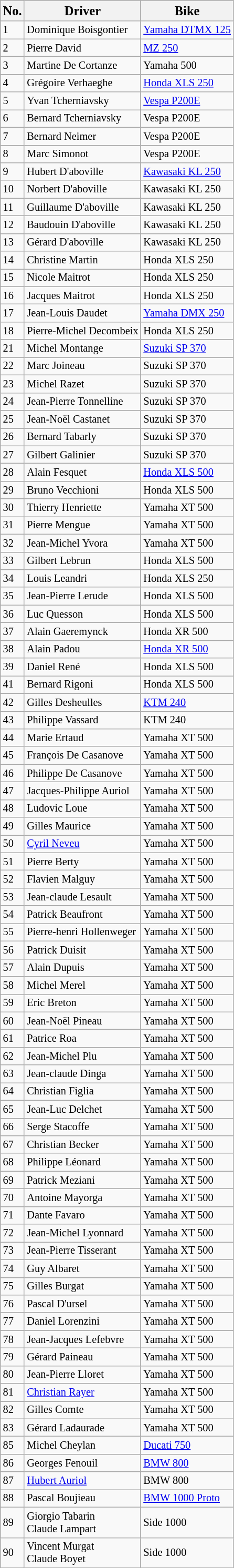<table class="wikitable sortable" style="font-size:85%;">
<tr>
<th><big>No.</big></th>
<th><big>Driver</big></th>
<th><big>Bike</big></th>
</tr>
<tr>
<td>1</td>
<td> Dominique Boisgontier</td>
<td><a href='#'>Yamaha DTMX 125</a></td>
</tr>
<tr>
<td>2</td>
<td> Pierre David</td>
<td><a href='#'>MZ 250</a></td>
</tr>
<tr>
<td>3</td>
<td> Martine De Cortanze</td>
<td>Yamaha 500</td>
</tr>
<tr>
<td>4</td>
<td> Grégoire Verhaeghe</td>
<td><a href='#'>Honda XLS 250</a></td>
</tr>
<tr>
<td>5</td>
<td> Yvan Tcherniavsky</td>
<td><a href='#'>Vespa P200E</a></td>
</tr>
<tr>
<td>6</td>
<td> Bernard Tcherniavsky</td>
<td>Vespa P200E</td>
</tr>
<tr>
<td>7</td>
<td> Bernard Neimer</td>
<td>Vespa P200E</td>
</tr>
<tr>
<td>8</td>
<td> Marc Simonot</td>
<td>Vespa P200E</td>
</tr>
<tr>
<td>9</td>
<td> Hubert D'aboville</td>
<td><a href='#'>Kawasaki KL 250</a></td>
</tr>
<tr>
<td>10</td>
<td> Norbert D'aboville</td>
<td>Kawasaki KL 250</td>
</tr>
<tr>
<td>11</td>
<td> Guillaume D'aboville</td>
<td>Kawasaki KL 250</td>
</tr>
<tr>
<td>12</td>
<td> Baudouin D'aboville</td>
<td>Kawasaki KL 250</td>
</tr>
<tr>
<td>13</td>
<td> Gérard D'aboville</td>
<td>Kawasaki KL 250</td>
</tr>
<tr>
<td>14</td>
<td> Christine Martin</td>
<td>Honda XLS 250</td>
</tr>
<tr>
<td>15</td>
<td> Nicole Maitrot</td>
<td>Honda XLS 250</td>
</tr>
<tr>
<td>16</td>
<td> Jacques Maitrot</td>
<td>Honda XLS 250</td>
</tr>
<tr>
<td>17</td>
<td> Jean-Louis Daudet</td>
<td><a href='#'>Yamaha DMX 250</a></td>
</tr>
<tr>
<td>18</td>
<td> Pierre-Michel Decombeix</td>
<td>Honda XLS 250</td>
</tr>
<tr>
<td>21</td>
<td> Michel Montange</td>
<td><a href='#'>Suzuki SP 370</a></td>
</tr>
<tr>
<td>22</td>
<td> Marc Joineau</td>
<td>Suzuki SP 370</td>
</tr>
<tr>
<td>23</td>
<td> Michel Razet</td>
<td>Suzuki SP 370</td>
</tr>
<tr>
<td>24</td>
<td> Jean-Pierre Tonnelline</td>
<td>Suzuki SP 370</td>
</tr>
<tr>
<td>25</td>
<td> Jean-Noël Castanet</td>
<td>Suzuki SP 370</td>
</tr>
<tr>
<td>26</td>
<td> Bernard Tabarly</td>
<td>Suzuki SP 370</td>
</tr>
<tr>
<td>27</td>
<td> Gilbert Galinier</td>
<td>Suzuki SP 370</td>
</tr>
<tr>
<td>28</td>
<td> Alain Fesquet</td>
<td><a href='#'>Honda XLS 500</a></td>
</tr>
<tr>
<td>29</td>
<td> Bruno Vecchioni</td>
<td>Honda XLS 500</td>
</tr>
<tr>
<td>30</td>
<td> Thierry Henriette</td>
<td>Yamaha XT 500</td>
</tr>
<tr>
<td>31</td>
<td> Pierre Mengue</td>
<td>Yamaha XT 500</td>
</tr>
<tr>
<td>32</td>
<td> Jean-Michel Yvora</td>
<td>Yamaha XT 500</td>
</tr>
<tr>
<td>33</td>
<td> Gilbert Lebrun</td>
<td>Honda XLS 500</td>
</tr>
<tr>
<td>34</td>
<td> Louis Leandri</td>
<td>Honda XLS 250</td>
</tr>
<tr>
<td>35</td>
<td> Jean-Pierre Lerude</td>
<td>Honda XLS 500</td>
</tr>
<tr>
<td>36</td>
<td> Luc Quesson</td>
<td>Honda XLS 500</td>
</tr>
<tr>
<td>37</td>
<td> Alain Gaeremynck</td>
<td>Honda XR 500</td>
</tr>
<tr>
<td>38</td>
<td> Alain Padou</td>
<td><a href='#'>Honda XR 500</a></td>
</tr>
<tr>
<td>39</td>
<td> Daniel René</td>
<td>Honda XLS 500</td>
</tr>
<tr>
<td>41</td>
<td> Bernard Rigoni</td>
<td>Honda XLS 500</td>
</tr>
<tr>
<td>42</td>
<td> Gilles Desheulles</td>
<td><a href='#'>KTM 240</a></td>
</tr>
<tr>
<td>43</td>
<td> Philippe Vassard</td>
<td>KTM 240</td>
</tr>
<tr>
<td>44</td>
<td> Marie Ertaud</td>
<td>Yamaha XT 500</td>
</tr>
<tr>
<td>45</td>
<td> François De Casanove</td>
<td>Yamaha XT 500</td>
</tr>
<tr>
<td>46</td>
<td> Philippe De Casanove</td>
<td>Yamaha XT 500</td>
</tr>
<tr>
<td>47</td>
<td> Jacques-Philippe Auriol</td>
<td>Yamaha XT 500</td>
</tr>
<tr>
<td>48</td>
<td> Ludovic Loue</td>
<td>Yamaha XT 500</td>
</tr>
<tr>
<td>49</td>
<td> Gilles Maurice</td>
<td>Yamaha XT 500</td>
</tr>
<tr>
<td>50</td>
<td> <a href='#'>Cyril Neveu</a></td>
<td>Yamaha XT 500</td>
</tr>
<tr>
<td>51</td>
<td> Pierre Berty</td>
<td>Yamaha XT 500</td>
</tr>
<tr>
<td>52</td>
<td> Flavien Malguy</td>
<td>Yamaha XT 500</td>
</tr>
<tr>
<td>53</td>
<td> Jean-claude Lesault</td>
<td>Yamaha XT 500</td>
</tr>
<tr>
<td>54</td>
<td> Patrick Beaufront</td>
<td>Yamaha XT 500</td>
</tr>
<tr>
<td>55</td>
<td> Pierre-henri Hollenweger</td>
<td>Yamaha XT 500</td>
</tr>
<tr>
<td>56</td>
<td> Patrick Duisit</td>
<td>Yamaha XT 500</td>
</tr>
<tr>
<td>57</td>
<td> Alain Dupuis</td>
<td>Yamaha XT 500</td>
</tr>
<tr>
<td>58</td>
<td> Michel Merel</td>
<td>Yamaha XT 500</td>
</tr>
<tr>
<td>59</td>
<td> Eric Breton</td>
<td>Yamaha XT 500</td>
</tr>
<tr>
<td>60</td>
<td> Jean-Noël Pineau</td>
<td>Yamaha XT 500</td>
</tr>
<tr>
<td>61</td>
<td> Patrice Roa</td>
<td>Yamaha XT 500</td>
</tr>
<tr>
<td>62</td>
<td> Jean-Michel Plu</td>
<td>Yamaha XT 500</td>
</tr>
<tr>
<td>63</td>
<td> Jean-claude Dinga</td>
<td>Yamaha XT 500</td>
</tr>
<tr>
<td>64</td>
<td> Christian Figlia</td>
<td>Yamaha XT 500</td>
</tr>
<tr>
<td>65</td>
<td> Jean-Luc Delchet</td>
<td>Yamaha XT 500</td>
</tr>
<tr>
<td>66</td>
<td> Serge Stacoffe</td>
<td>Yamaha XT 500</td>
</tr>
<tr>
<td>67</td>
<td> Christian Becker</td>
<td>Yamaha XT 500</td>
</tr>
<tr>
<td>68</td>
<td> Philippe Léonard</td>
<td>Yamaha XT 500</td>
</tr>
<tr>
<td>69</td>
<td> Patrick Meziani</td>
<td>Yamaha XT 500</td>
</tr>
<tr>
<td>70</td>
<td> Antoine Mayorga</td>
<td>Yamaha XT 500</td>
</tr>
<tr>
<td>71</td>
<td> Dante Favaro</td>
<td>Yamaha XT 500</td>
</tr>
<tr>
<td>72</td>
<td> Jean-Michel Lyonnard</td>
<td>Yamaha XT 500</td>
</tr>
<tr>
<td>73</td>
<td> Jean-Pierre Tisserant</td>
<td>Yamaha XT 500</td>
</tr>
<tr>
<td>74</td>
<td> Guy Albaret</td>
<td>Yamaha XT 500</td>
</tr>
<tr>
<td>75</td>
<td> Gilles Burgat</td>
<td>Yamaha XT 500</td>
</tr>
<tr>
<td>76</td>
<td> Pascal D'ursel</td>
<td>Yamaha XT 500</td>
</tr>
<tr>
<td>77</td>
<td> Daniel Lorenzini</td>
<td>Yamaha XT 500</td>
</tr>
<tr>
<td>78</td>
<td> Jean-Jacques Lefebvre</td>
<td>Yamaha XT 500</td>
</tr>
<tr>
<td>79</td>
<td> Gérard Paineau</td>
<td>Yamaha XT 500</td>
</tr>
<tr>
<td>80</td>
<td> Jean-Pierre Lloret</td>
<td>Yamaha XT 500</td>
</tr>
<tr>
<td>81</td>
<td> <a href='#'>Christian Rayer</a></td>
<td>Yamaha XT 500</td>
</tr>
<tr>
<td>82</td>
<td> Gilles Comte</td>
<td>Yamaha XT 500</td>
</tr>
<tr>
<td>83</td>
<td> Gérard Ladaurade</td>
<td>Yamaha XT 500</td>
</tr>
<tr>
<td>85</td>
<td> Michel Cheylan</td>
<td><a href='#'>Ducati 750</a></td>
</tr>
<tr>
<td>86</td>
<td> Georges Fenouil</td>
<td><a href='#'>BMW 800</a></td>
</tr>
<tr>
<td>87</td>
<td> <a href='#'>Hubert Auriol</a></td>
<td>BMW 800</td>
</tr>
<tr>
<td>88</td>
<td> Pascal Boujieau</td>
<td><a href='#'>BMW 1000 Proto</a></td>
</tr>
<tr>
<td>89</td>
<td> Giorgio Tabarin<br> Claude Lampart</td>
<td>Side 1000</td>
</tr>
<tr>
<td>90</td>
<td> Vincent Murgat<br> Claude Boyet</td>
<td>Side 1000</td>
</tr>
</table>
